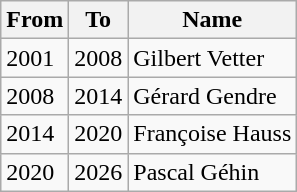<table class="wikitable">
<tr>
<th>From</th>
<th>To</th>
<th>Name</th>
</tr>
<tr>
<td>2001</td>
<td>2008</td>
<td>Gilbert Vetter</td>
</tr>
<tr>
<td>2008</td>
<td>2014</td>
<td>Gérard Gendre</td>
</tr>
<tr>
<td>2014</td>
<td>2020</td>
<td>Françoise Hauss</td>
</tr>
<tr>
<td>2020</td>
<td>2026</td>
<td>Pascal Géhin</td>
</tr>
</table>
